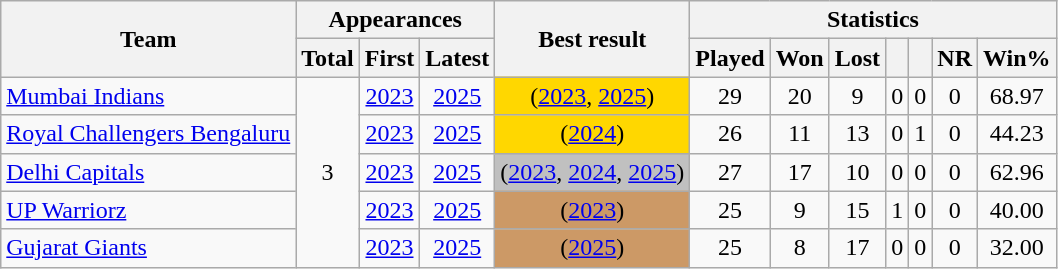<table class="wikitable" style="text-align:center">
<tr>
<th rowspan="2">Team</th>
<th colspan=3>Appearances</th>
<th rowspan="2">Best result</th>
<th colspan="7">Statistics</th>
</tr>
<tr>
<th>Total</th>
<th>First</th>
<th>Latest</th>
<th>Played</th>
<th>Won</th>
<th>Lost</th>
<th></th>
<th></th>
<th>NR</th>
<th>Win%</th>
</tr>
<tr>
<td style="text-align:left"><a href='#'>Mumbai Indians</a></td>
<td rowspan="5">3</td>
<td><a href='#'>2023</a></td>
<td><a href='#'>2025</a></td>
<td bgcolor="gold"> (<a href='#'>2023</a>, <a href='#'>2025</a>)</td>
<td>29</td>
<td>20</td>
<td>9</td>
<td>0</td>
<td>0</td>
<td>0</td>
<td>68.97</td>
</tr>
<tr>
<td style="text-align:left"><a href='#'>Royal Challengers Bengaluru</a></td>
<td><a href='#'>2023</a></td>
<td><a href='#'>2025</a></td>
<td bgcolor="gold"> (<a href='#'>2024</a>)</td>
<td>26</td>
<td>11</td>
<td>13</td>
<td>0</td>
<td>1</td>
<td>0</td>
<td>44.23</td>
</tr>
<tr>
<td style="text-align:left"><a href='#'>Delhi Capitals</a></td>
<td><a href='#'>2023</a></td>
<td><a href='#'>2025</a></td>
<td bgcolor="silver"> (<a href='#'>2023</a>, <a href='#'>2024</a>, <a href='#'>2025</a>)</td>
<td>27</td>
<td>17</td>
<td>10</td>
<td>0</td>
<td>0</td>
<td>0</td>
<td>62.96</td>
</tr>
<tr>
<td style="text-align:left"><a href='#'>UP Warriorz</a></td>
<td><a href='#'>2023</a></td>
<td><a href='#'>2025</a></td>
<td bgcolor="#c96"> (<a href='#'>2023</a>)</td>
<td>25</td>
<td>9</td>
<td>15</td>
<td>1</td>
<td>0</td>
<td>0</td>
<td>40.00</td>
</tr>
<tr>
<td style="text-align:left"><a href='#'>Gujarat Giants</a></td>
<td><a href='#'>2023</a></td>
<td><a href='#'>2025</a></td>
<td bgcolor="#c96"> (<a href='#'>2025</a>)</td>
<td>25</td>
<td>8</td>
<td>17</td>
<td>0</td>
<td>0</td>
<td>0</td>
<td>32.00</td>
</tr>
</table>
